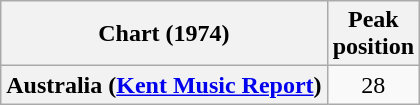<table class="wikitable plainrowheaders" style="text-align:center">
<tr>
<th>Chart (1974)</th>
<th>Peak<br>position</th>
</tr>
<tr>
<th scope="row">Australia (<a href='#'>Kent Music Report</a>)</th>
<td>28</td>
</tr>
</table>
